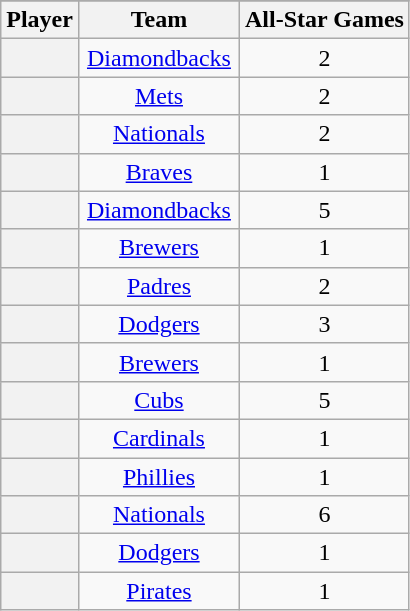<table class="wikitable sortable plainrowheaders" style="text-align:center;">
<tr>
</tr>
<tr>
<th scope="col">Player</th>
<th scope="col" style="width:100px;">Team</th>
<th scope="col">All-Star Games</th>
</tr>
<tr>
<th scope="row" style="text-align:center"></th>
<td><a href='#'>Diamondbacks</a></td>
<td>2</td>
</tr>
<tr>
<th scope="row" style="text-align:center"></th>
<td><a href='#'>Mets</a></td>
<td>2</td>
</tr>
<tr>
<th scope="row" style="text-align:center"></th>
<td><a href='#'>Nationals</a></td>
<td>2</td>
</tr>
<tr>
<th scope="row" style="text-align:center"></th>
<td><a href='#'>Braves</a></td>
<td>1</td>
</tr>
<tr>
<th scope="row" style="text-align:center"></th>
<td><a href='#'>Diamondbacks</a></td>
<td>5</td>
</tr>
<tr>
<th scope="row" style="text-align:center"></th>
<td><a href='#'>Brewers</a></td>
<td>1</td>
</tr>
<tr>
<th scope="row" style="text-align:center"></th>
<td><a href='#'>Padres</a></td>
<td>2</td>
</tr>
<tr>
<th scope="row" style="text-align:center"></th>
<td><a href='#'>Dodgers</a></td>
<td>3</td>
</tr>
<tr>
<th scope="row" style="text-align:center"></th>
<td><a href='#'>Brewers</a></td>
<td>1</td>
</tr>
<tr>
<th scope="row" style="text-align:center"></th>
<td><a href='#'>Cubs</a></td>
<td>5</td>
</tr>
<tr>
<th scope="row" style="text-align:center"></th>
<td><a href='#'>Cardinals</a></td>
<td>1</td>
</tr>
<tr>
<th scope="row" style="text-align:center"></th>
<td><a href='#'>Phillies</a></td>
<td>1</td>
</tr>
<tr>
<th scope="row" style="text-align:center"></th>
<td><a href='#'>Nationals</a></td>
<td>6</td>
</tr>
<tr>
<th scope="row" style="text-align:center"></th>
<td><a href='#'>Dodgers</a></td>
<td>1</td>
</tr>
<tr>
<th scope="row" style="text-align:center"></th>
<td><a href='#'>Pirates</a></td>
<td>1</td>
</tr>
</table>
